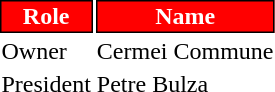<table class="toccolours">
<tr>
<th style="background:#FF0000;color:#FFFFFF;border:1px solid #000000;">Role</th>
<th style="background:#FF0000;color:#FFFFFF;border:1px solid #000000;">Name</th>
</tr>
<tr>
<td>Owner</td>
<td> Cermei Commune</td>
</tr>
<tr>
<td>President</td>
<td> Petre Bulza</td>
</tr>
</table>
